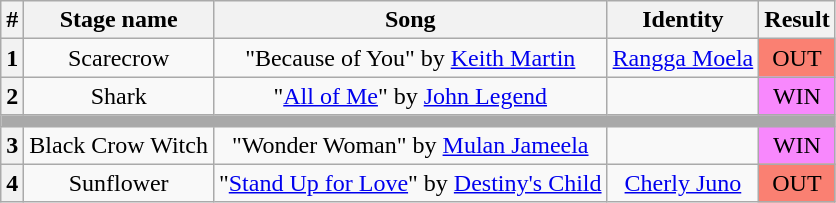<table class="wikitable plainrowheaders" style="text-align: center;">
<tr>
<th>#</th>
<th>Stage name</th>
<th>Song</th>
<th>Identity</th>
<th>Result</th>
</tr>
<tr>
<th>1</th>
<td>Scarecrow</td>
<td>"Because of You" by <a href='#'>Keith Martin</a></td>
<td><a href='#'>Rangga Moela</a></td>
<td bgcolor="salmon">OUT</td>
</tr>
<tr>
<th>2</th>
<td>Shark</td>
<td>"<a href='#'>All of Me</a>" by <a href='#'>John Legend</a></td>
<td></td>
<td bgcolor="F888FD">WIN</td>
</tr>
<tr>
<th colspan="5" style="background:darkgrey"></th>
</tr>
<tr>
<th>3</th>
<td>Black Crow Witch</td>
<td>"Wonder Woman" by <a href='#'>Mulan Jameela</a></td>
<td></td>
<td bgcolor="F888FD">WIN</td>
</tr>
<tr>
<th>4</th>
<td>Sunflower</td>
<td>"<a href='#'>Stand Up for Love</a>" by <a href='#'>Destiny's Child</a></td>
<td><a href='#'>Cherly Juno</a></td>
<td bgcolor="salmon">OUT</td>
</tr>
</table>
